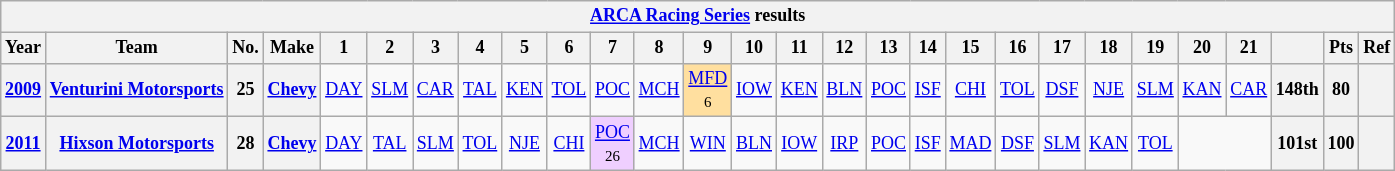<table class="wikitable" style="text-align:center; font-size:75%">
<tr>
<th colspan=28><a href='#'>ARCA Racing Series</a> results</th>
</tr>
<tr>
<th>Year</th>
<th>Team</th>
<th>No.</th>
<th>Make</th>
<th>1</th>
<th>2</th>
<th>3</th>
<th>4</th>
<th>5</th>
<th>6</th>
<th>7</th>
<th>8</th>
<th>9</th>
<th>10</th>
<th>11</th>
<th>12</th>
<th>13</th>
<th>14</th>
<th>15</th>
<th>16</th>
<th>17</th>
<th>18</th>
<th>19</th>
<th>20</th>
<th>21</th>
<th></th>
<th>Pts</th>
<th>Ref</th>
</tr>
<tr>
<th><a href='#'>2009</a></th>
<th><a href='#'>Venturini Motorsports</a></th>
<th>25</th>
<th><a href='#'>Chevy</a></th>
<td><a href='#'>DAY</a></td>
<td><a href='#'>SLM</a></td>
<td><a href='#'>CAR</a></td>
<td><a href='#'>TAL</a></td>
<td><a href='#'>KEN</a></td>
<td><a href='#'>TOL</a></td>
<td><a href='#'>POC</a></td>
<td><a href='#'>MCH</a></td>
<td style="background:#FFDF9F;"><a href='#'>MFD</a><br><small>6</small></td>
<td><a href='#'>IOW</a></td>
<td><a href='#'>KEN</a></td>
<td><a href='#'>BLN</a></td>
<td><a href='#'>POC</a></td>
<td><a href='#'>ISF</a></td>
<td><a href='#'>CHI</a></td>
<td><a href='#'>TOL</a></td>
<td><a href='#'>DSF</a></td>
<td><a href='#'>NJE</a></td>
<td><a href='#'>SLM</a></td>
<td><a href='#'>KAN</a></td>
<td><a href='#'>CAR</a></td>
<th>148th</th>
<th>80</th>
<th></th>
</tr>
<tr>
<th><a href='#'>2011</a></th>
<th><a href='#'>Hixson Motorsports</a></th>
<th>28</th>
<th><a href='#'>Chevy</a></th>
<td><a href='#'>DAY</a></td>
<td><a href='#'>TAL</a></td>
<td><a href='#'>SLM</a></td>
<td><a href='#'>TOL</a></td>
<td><a href='#'>NJE</a></td>
<td><a href='#'>CHI</a></td>
<td style="background:#EFCFFF;"><a href='#'>POC</a><br><small>26</small></td>
<td><a href='#'>MCH</a></td>
<td><a href='#'>WIN</a></td>
<td><a href='#'>BLN</a></td>
<td><a href='#'>IOW</a></td>
<td><a href='#'>IRP</a></td>
<td><a href='#'>POC</a></td>
<td><a href='#'>ISF</a></td>
<td><a href='#'>MAD</a></td>
<td><a href='#'>DSF</a></td>
<td><a href='#'>SLM</a></td>
<td><a href='#'>KAN</a></td>
<td><a href='#'>TOL</a></td>
<td colspan=2></td>
<th>101st</th>
<th>100</th>
<th></th>
</tr>
</table>
